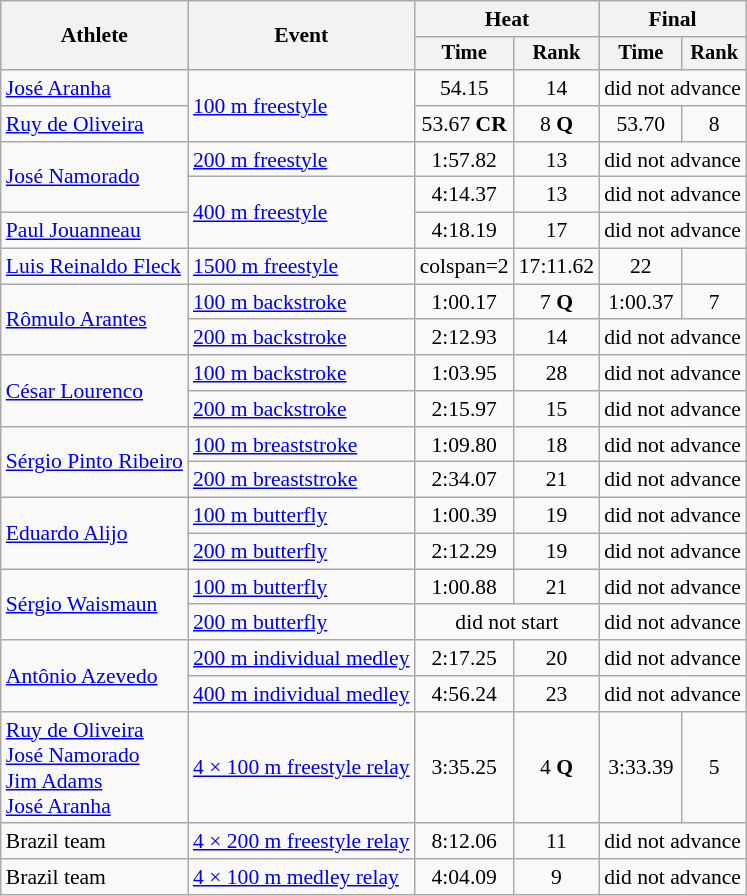<table class="wikitable" style="text-align:center; font-size:90%">
<tr>
<th rowspan="2">Athlete</th>
<th rowspan="2">Event</th>
<th colspan="2">Heat</th>
<th colspan="2">Final</th>
</tr>
<tr style="font-size:95%">
<th>Time</th>
<th>Rank</th>
<th>Time</th>
<th>Rank</th>
</tr>
<tr>
<td align=left><a href='#'>José Aranha</a></td>
<td align=left rowspan=2><a href='#'>100 m freestyle</a></td>
<td>54.15</td>
<td>14</td>
<td colspan=2>did not advance</td>
</tr>
<tr>
<td align=left><a href='#'>Ruy de Oliveira</a></td>
<td>53.67 <strong>CR</strong></td>
<td>8 <strong>Q</strong></td>
<td>53.70</td>
<td>8</td>
</tr>
<tr>
<td align=left rowspan=2><a href='#'>José Namorado</a></td>
<td align=left><a href='#'>200 m freestyle</a></td>
<td>1:57.82</td>
<td>13</td>
<td colspan=2>did not advance</td>
</tr>
<tr>
<td align=left rowspan=2><a href='#'>400 m freestyle</a></td>
<td>4:14.37</td>
<td>13</td>
<td colspan=2>did not advance</td>
</tr>
<tr>
<td align=left><a href='#'>Paul Jouanneau</a></td>
<td>4:18.19</td>
<td>17</td>
<td colspan=2>did not advance</td>
</tr>
<tr>
<td align=left><a href='#'>Luis Reinaldo Fleck</a></td>
<td align=left><a href='#'>1500 m freestyle</a></td>
<td>colspan=2 </td>
<td>17:11.62</td>
<td>22</td>
</tr>
<tr>
<td align=left rowspan=2><a href='#'>Rômulo Arantes</a></td>
<td align=left><a href='#'>100 m backstroke</a></td>
<td>1:00.17</td>
<td>7 <strong>Q</strong></td>
<td>1:00.37</td>
<td>7</td>
</tr>
<tr>
<td align=left><a href='#'>200 m backstroke</a></td>
<td>2:12.93</td>
<td>14</td>
<td colspan=2>did not advance</td>
</tr>
<tr>
<td align=left rowspan=2><a href='#'>César Lourenco</a></td>
<td align=left><a href='#'>100 m backstroke</a></td>
<td>1:03.95</td>
<td>28</td>
<td colspan=2>did not advance</td>
</tr>
<tr>
<td align=left><a href='#'>200 m backstroke</a></td>
<td>2:15.97</td>
<td>15</td>
<td colspan=2>did not advance</td>
</tr>
<tr>
<td align=left rowspan=2><a href='#'>Sérgio Pinto Ribeiro</a></td>
<td align=left><a href='#'>100 m breaststroke</a></td>
<td>1:09.80</td>
<td>18</td>
<td colspan=2>did not advance</td>
</tr>
<tr>
<td align=left><a href='#'>200 m breaststroke</a></td>
<td>2:34.07</td>
<td>21</td>
<td colspan=2>did not advance</td>
</tr>
<tr>
<td align=left rowspan=2><a href='#'>Eduardo Alijo</a></td>
<td align=left><a href='#'>100 m butterfly</a></td>
<td>1:00.39</td>
<td>19</td>
<td colspan=2>did not advance</td>
</tr>
<tr>
<td align=left><a href='#'>200 m butterfly</a></td>
<td>2:12.29</td>
<td>19</td>
<td colspan=2>did not advance</td>
</tr>
<tr>
<td align=left rowspan=2><a href='#'>Sérgio Waismaun</a></td>
<td align=left><a href='#'>100 m butterfly</a></td>
<td>1:00.88</td>
<td>21</td>
<td colspan=2>did not advance</td>
</tr>
<tr>
<td align=left><a href='#'>200 m butterfly</a></td>
<td colspan=2>did not start</td>
<td colspan=2>did not advance</td>
</tr>
<tr>
<td align=left rowspan=2><a href='#'>Antônio Azevedo</a></td>
<td align=left><a href='#'>200 m individual medley</a></td>
<td>2:17.25</td>
<td>20</td>
<td colspan=2>did not advance</td>
</tr>
<tr>
<td align=left><a href='#'>400 m individual medley</a></td>
<td>4:56.24</td>
<td>23</td>
<td colspan=2>did not advance</td>
</tr>
<tr>
<td align=left><a href='#'>Ruy de Oliveira</a><br><a href='#'>José Namorado</a><br><a href='#'>Jim Adams</a><br><a href='#'>José Aranha</a></td>
<td align=left><a href='#'>4 × 100 m freestyle relay</a></td>
<td>3:35.25</td>
<td>4 <strong>Q</strong></td>
<td>3:33.39</td>
<td>5</td>
</tr>
<tr>
<td align=left>Brazil team</td>
<td align=left><a href='#'>4 × 200 m freestyle relay</a></td>
<td>8:12.06</td>
<td>11</td>
<td colspan=2>did not advance</td>
</tr>
<tr>
<td align=left>Brazil team</td>
<td align=left><a href='#'>4 × 100 m medley relay</a></td>
<td>4:04.09</td>
<td>9</td>
<td colspan=2>did not advance</td>
</tr>
</table>
